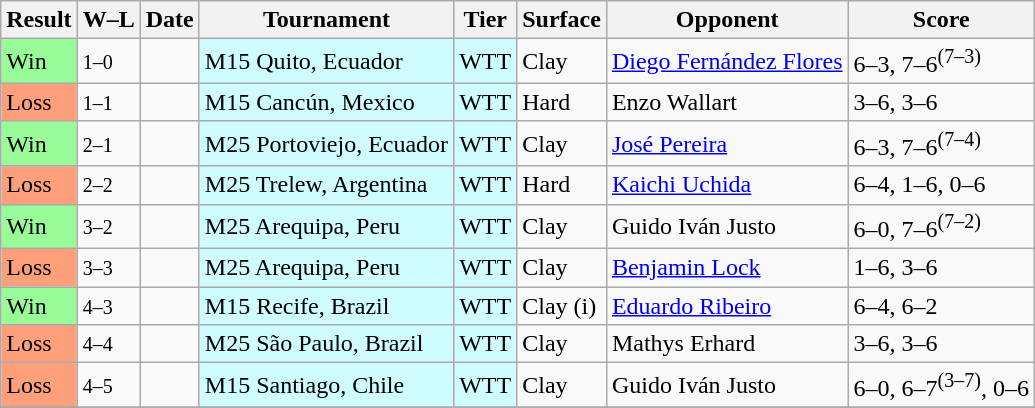<table class="sortable wikitable">
<tr>
<th>Result</th>
<th class="unsortable">W–L</th>
<th>Date</th>
<th>Tournament</th>
<th>Tier</th>
<th>Surface</th>
<th>Opponent</th>
<th class="unsortable">Score</th>
</tr>
<tr>
<td bgcolor=98fb98>Win</td>
<td><small>1–0</small></td>
<td></td>
<td style="background:#cffcff;">M15 Quito, Ecuador</td>
<td style="background:#cffcff;">WTT</td>
<td>Clay</td>
<td> <a href='#'>Diego Fernández Flores</a></td>
<td>6–3, 7–6<sup>(7–3)</sup></td>
</tr>
<tr>
<td bgcolor=ffa07a>Loss</td>
<td><small>1–1</small></td>
<td></td>
<td style="background:#cffcff;">M15 Cancún, Mexico</td>
<td style="background:#cffcff;">WTT</td>
<td>Hard</td>
<td> Enzo Wallart</td>
<td>3–6, 3–6</td>
</tr>
<tr>
<td bgcolor=98fb98>Win</td>
<td><small>2–1</small></td>
<td></td>
<td style="background:#cffcff;">M25 Portoviejo, Ecuador</td>
<td style="background:#cffcff;">WTT</td>
<td>Clay</td>
<td> <a href='#'>José Pereira</a></td>
<td>6–3, 7–6<sup>(7–4)</sup></td>
</tr>
<tr>
<td bgcolor=ffa07a>Loss</td>
<td><small>2–2</small></td>
<td></td>
<td style="background:#cffcff;">M25 Trelew, Argentina</td>
<td style="background:#cffcff;">WTT</td>
<td>Hard</td>
<td> <a href='#'>Kaichi Uchida</a></td>
<td>6–4, 1–6, 0–6</td>
</tr>
<tr>
<td bgcolor=98fb98>Win</td>
<td><small>3–2</small></td>
<td></td>
<td style="background:#cffcff;">M25 Arequipa, Peru</td>
<td style="background:#cffcff;">WTT</td>
<td>Clay</td>
<td> Guido Iván Justo</td>
<td>6–0, 7–6<sup>(7–2)</sup></td>
</tr>
<tr>
<td bgcolor=ffa07a>Loss</td>
<td><small>3–3</small></td>
<td></td>
<td style="background:#cffcff;">M25 Arequipa, Peru</td>
<td style="background:#cffcff;">WTT</td>
<td>Clay</td>
<td> <a href='#'>Benjamin Lock</a></td>
<td>1–6, 3–6</td>
</tr>
<tr>
<td bgcolor=98fb98>Win</td>
<td><small>4–3</small></td>
<td></td>
<td style="background:#cffcff;">M15 Recife, Brazil</td>
<td style="background:#cffcff;">WTT</td>
<td>Clay (i)</td>
<td> <a href='#'>Eduardo Ribeiro</a></td>
<td>6–4, 6–2</td>
</tr>
<tr>
<td bgcolor=ffa07a>Loss</td>
<td><small>4–4</small></td>
<td></td>
<td style="background:#cffcff;">M25 São Paulo, Brazil</td>
<td style="background:#cffcff;">WTT</td>
<td>Clay</td>
<td> Mathys Erhard</td>
<td>3–6, 3–6</td>
</tr>
<tr>
<td bgcolor=ffa07a>Loss</td>
<td><small>4–5</small></td>
<td></td>
<td style="background:#cffcff;">M15 Santiago, Chile</td>
<td style="background:#cffcff;">WTT</td>
<td>Clay</td>
<td> Guido Iván Justo</td>
<td>6–0, 6–7<sup>(3–7)</sup>, 0–6</td>
</tr>
<tr>
</tr>
</table>
